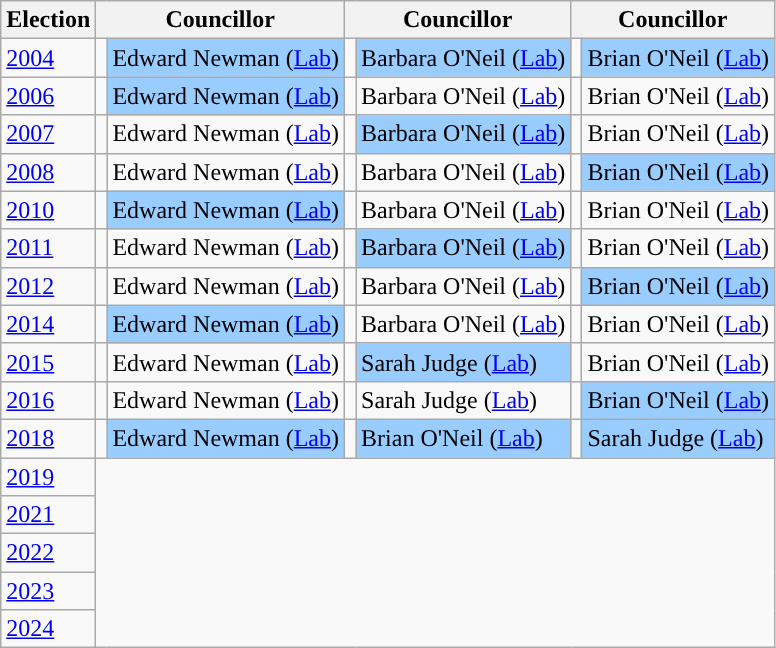<table class="wikitable">
<tr>
<th>Election</th>
<th colspan="2">Councillor</th>
<th colspan="2">Councillor</th>
<th colspan="2">Councillor</th>
</tr>
<tr>
<td><a href='#'>2004</a></td>
<td style="background-color: "></td>
<td bgcolor="#99CCFF">Edward Newman (<a href='#'>Lab</a>)</td>
<td style="background-color: "></td>
<td bgcolor="#99CCFF">Barbara O'Neil (<a href='#'>Lab</a>)</td>
<td style="background-color: "></td>
<td bgcolor="#99CCFF">Brian O'Neil (<a href='#'>Lab</a>)</td>
</tr>
<tr>
<td><a href='#'>2006</a></td>
<td style="background-color: "></td>
<td bgcolor="#99CCFF">Edward Newman (<a href='#'>Lab</a>)</td>
<td style="background-color: "></td>
<td>Barbara O'Neil (<a href='#'>Lab</a>)</td>
<td style="background-color: "></td>
<td>Brian O'Neil (<a href='#'>Lab</a>)</td>
</tr>
<tr>
<td><a href='#'>2007</a></td>
<td style="background-color: "></td>
<td>Edward Newman (<a href='#'>Lab</a>)</td>
<td style="background-color: "></td>
<td bgcolor="#99CCFF">Barbara O'Neil (<a href='#'>Lab</a>)</td>
<td style="background-color: "></td>
<td>Brian O'Neil (<a href='#'>Lab</a>)</td>
</tr>
<tr>
<td><a href='#'>2008</a></td>
<td style="background-color: "></td>
<td>Edward Newman (<a href='#'>Lab</a>)</td>
<td style="background-color: "></td>
<td>Barbara O'Neil (<a href='#'>Lab</a>)</td>
<td style="background-color: "></td>
<td bgcolor="#99CCFF">Brian O'Neil (<a href='#'>Lab</a>)</td>
</tr>
<tr>
<td><a href='#'>2010</a></td>
<td style="background-color: "></td>
<td bgcolor="#99CCFF">Edward Newman (<a href='#'>Lab</a>)</td>
<td style="background-color: "></td>
<td>Barbara O'Neil (<a href='#'>Lab</a>)</td>
<td style="background-color: "></td>
<td>Brian O'Neil (<a href='#'>Lab</a>)</td>
</tr>
<tr>
<td><a href='#'>2011</a></td>
<td style="background-color: "></td>
<td>Edward Newman (<a href='#'>Lab</a>)</td>
<td style="background-color: "></td>
<td bgcolor="#99CCFF">Barbara O'Neil (<a href='#'>Lab</a>)</td>
<td style="background-color: "></td>
<td>Brian O'Neil (<a href='#'>Lab</a>)</td>
</tr>
<tr>
<td><a href='#'>2012</a></td>
<td style="background-color: "></td>
<td>Edward Newman (<a href='#'>Lab</a>)</td>
<td style="background-color: "></td>
<td>Barbara O'Neil (<a href='#'>Lab</a>)</td>
<td style="background-color: "></td>
<td bgcolor="#99CCFF">Brian O'Neil (<a href='#'>Lab</a>)</td>
</tr>
<tr>
<td><a href='#'>2014</a></td>
<td style="background-color: "></td>
<td bgcolor="#99CCFF">Edward Newman (<a href='#'>Lab</a>)</td>
<td style="background-color: "></td>
<td>Barbara O'Neil (<a href='#'>Lab</a>)</td>
<td style="background-color: "></td>
<td>Brian O'Neil (<a href='#'>Lab</a>)</td>
</tr>
<tr>
<td><a href='#'>2015</a></td>
<td style="background-color: "></td>
<td>Edward Newman (<a href='#'>Lab</a>)</td>
<td style="background-color: "></td>
<td bgcolor="#99CCFF">Sarah Judge (<a href='#'>Lab</a>)</td>
<td style="background-color: "></td>
<td>Brian O'Neil (<a href='#'>Lab</a>)</td>
</tr>
<tr>
<td><a href='#'>2016</a></td>
<td style="background-color: "></td>
<td>Edward Newman (<a href='#'>Lab</a>)</td>
<td style="background-color: "></td>
<td>Sarah Judge (<a href='#'>Lab</a>)</td>
<td style="background-color: "></td>
<td bgcolor="#99CCFF">Brian O'Neil (<a href='#'>Lab</a>)</td>
</tr>
<tr>
<td><a href='#'>2018</a></td>
<td style="background-color: "></td>
<td bgcolor="#99CCFF">Edward Newman (<a href='#'>Lab</a>)</td>
<td style="background-color: "></td>
<td bgcolor="#99CCFF">Brian O'Neil (<a href='#'>Lab</a>)</td>
<td style="background-color: "></td>
<td bgcolor="#99CCFF">Sarah Judge (<a href='#'>Lab</a>)</td>
</tr>
<tr>
<td><a href='#'>2019</a><br>

</td>
</tr>
<tr>
<td><a href='#'>2021</a><br>

</td>
</tr>
<tr>
<td><a href='#'>2022</a><br>

</td>
</tr>
<tr>
<td><a href='#'>2023</a><br>

</td>
</tr>
<tr>
<td><a href='#'>2024</a><br>

</td>
</tr>
</table>
